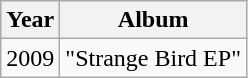<table class="wikitable" style=text-align:center;>
<tr>
<th>Year</th>
<th>Album</th>
</tr>
<tr>
<td style="text-align:center;">2009</td>
<td align="left">"Strange Bird EP"</td>
</tr>
</table>
